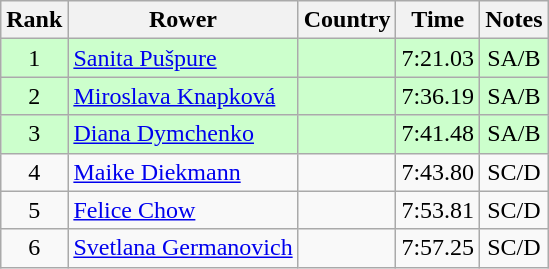<table class="wikitable" style="text-align:center">
<tr>
<th>Rank</th>
<th>Rower</th>
<th>Country</th>
<th>Time</th>
<th>Notes</th>
</tr>
<tr bgcolor=ccffcc>
<td>1</td>
<td align="left"><a href='#'>Sanita Pušpure</a></td>
<td align="left"></td>
<td>7:21.03</td>
<td>SA/B</td>
</tr>
<tr bgcolor=ccffcc>
<td>2</td>
<td align="left"><a href='#'>Miroslava Knapková</a></td>
<td align="left"></td>
<td>7:36.19</td>
<td>SA/B</td>
</tr>
<tr bgcolor=ccffcc>
<td>3</td>
<td align="left"><a href='#'>Diana Dymchenko</a></td>
<td align="left"></td>
<td>7:41.48</td>
<td>SA/B</td>
</tr>
<tr>
<td>4</td>
<td align="left"><a href='#'>Maike Diekmann</a></td>
<td align="left"></td>
<td>7:43.80</td>
<td>SC/D</td>
</tr>
<tr>
<td>5</td>
<td align="left"><a href='#'>Felice Chow</a></td>
<td align="left"></td>
<td>7:53.81</td>
<td>SC/D</td>
</tr>
<tr>
<td>6</td>
<td align="left"><a href='#'>Svetlana Germanovich</a></td>
<td align="left"></td>
<td>7:57.25</td>
<td>SC/D</td>
</tr>
</table>
